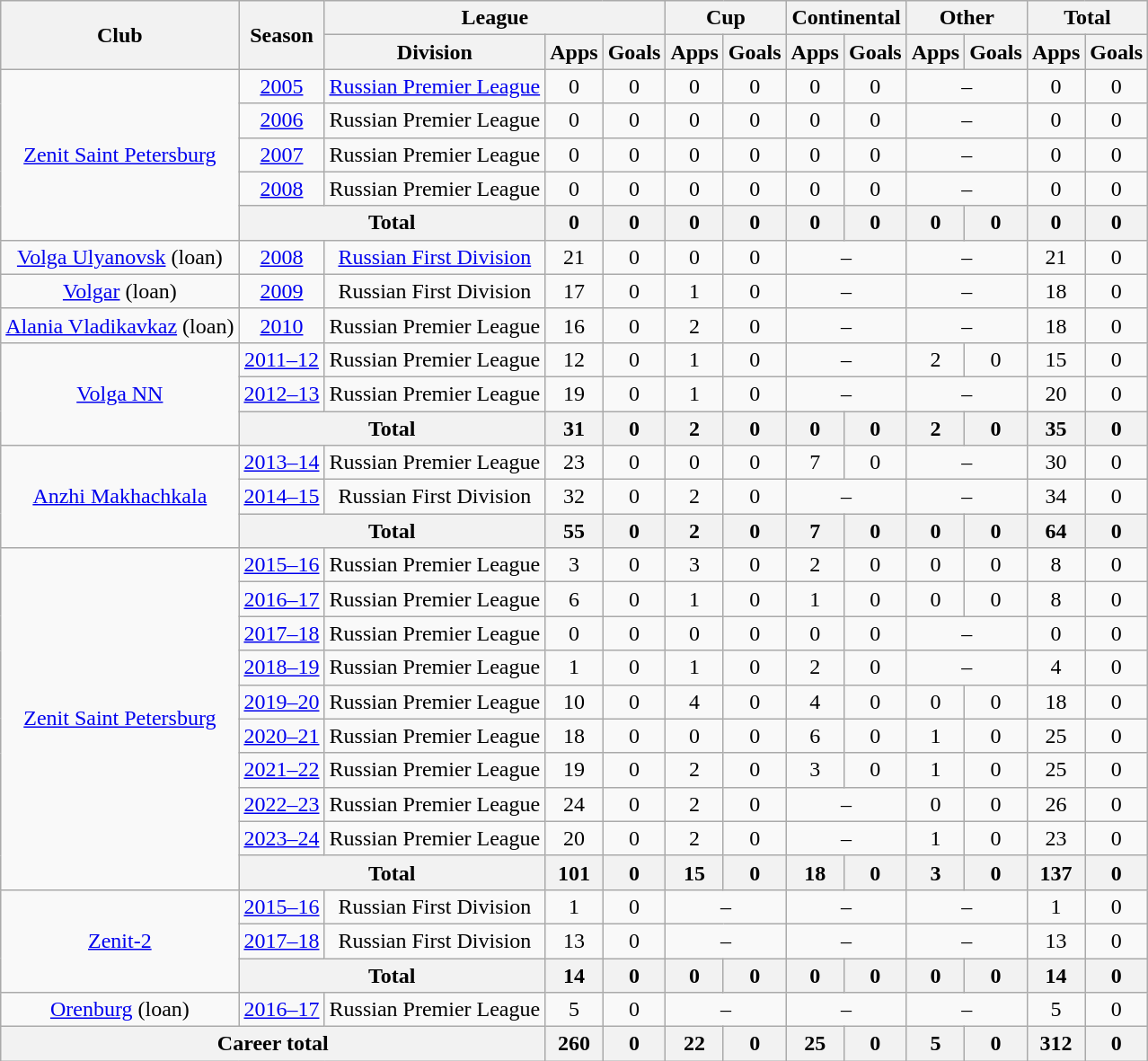<table class="wikitable" style="text-align:center">
<tr>
<th rowspan=2>Club</th>
<th rowspan=2>Season</th>
<th colspan=3>League</th>
<th colspan=2>Cup</th>
<th colspan=2>Continental</th>
<th colspan=2>Other</th>
<th colspan=2>Total</th>
</tr>
<tr>
<th>Division</th>
<th>Apps</th>
<th>Goals</th>
<th>Apps</th>
<th>Goals</th>
<th>Apps</th>
<th>Goals</th>
<th>Apps</th>
<th>Goals</th>
<th>Apps</th>
<th>Goals</th>
</tr>
<tr>
<td rowspan=5><a href='#'>Zenit Saint Petersburg</a></td>
<td><a href='#'>2005</a></td>
<td><a href='#'>Russian Premier League</a></td>
<td>0</td>
<td>0</td>
<td>0</td>
<td>0</td>
<td>0</td>
<td>0</td>
<td colspan=2>–</td>
<td>0</td>
<td>0</td>
</tr>
<tr>
<td><a href='#'>2006</a></td>
<td>Russian Premier League</td>
<td>0</td>
<td>0</td>
<td>0</td>
<td>0</td>
<td>0</td>
<td>0</td>
<td colspan=2>–</td>
<td>0</td>
<td>0</td>
</tr>
<tr>
<td><a href='#'>2007</a></td>
<td>Russian Premier League</td>
<td>0</td>
<td>0</td>
<td>0</td>
<td>0</td>
<td>0</td>
<td>0</td>
<td colspan=2>–</td>
<td>0</td>
<td>0</td>
</tr>
<tr>
<td><a href='#'>2008</a></td>
<td>Russian Premier League</td>
<td>0</td>
<td>0</td>
<td>0</td>
<td>0</td>
<td>0</td>
<td>0</td>
<td colspan=2>–</td>
<td>0</td>
<td>0</td>
</tr>
<tr>
<th colspan=2>Total</th>
<th>0</th>
<th>0</th>
<th>0</th>
<th>0</th>
<th>0</th>
<th>0</th>
<th>0</th>
<th>0</th>
<th>0</th>
<th>0</th>
</tr>
<tr>
<td><a href='#'>Volga Ulyanovsk</a> (loan)</td>
<td><a href='#'>2008</a></td>
<td><a href='#'>Russian First Division</a></td>
<td>21</td>
<td>0</td>
<td>0</td>
<td>0</td>
<td colspan=2>–</td>
<td colspan=2>–</td>
<td>21</td>
<td>0</td>
</tr>
<tr>
<td><a href='#'>Volgar</a> (loan)</td>
<td><a href='#'>2009</a></td>
<td>Russian First Division</td>
<td>17</td>
<td>0</td>
<td>1</td>
<td>0</td>
<td colspan=2>–</td>
<td colspan=2>–</td>
<td>18</td>
<td>0</td>
</tr>
<tr>
<td><a href='#'>Alania Vladikavkaz</a> (loan)</td>
<td><a href='#'>2010</a></td>
<td>Russian Premier League</td>
<td>16</td>
<td>0</td>
<td>2</td>
<td>0</td>
<td colspan=2>–</td>
<td colspan=2>–</td>
<td>18</td>
<td>0</td>
</tr>
<tr>
<td rowspan=3><a href='#'>Volga NN</a></td>
<td><a href='#'>2011–12</a></td>
<td>Russian Premier League</td>
<td>12</td>
<td>0</td>
<td>1</td>
<td>0</td>
<td colspan=2>–</td>
<td>2</td>
<td>0</td>
<td>15</td>
<td>0</td>
</tr>
<tr>
<td><a href='#'>2012–13</a></td>
<td>Russian Premier League</td>
<td>19</td>
<td>0</td>
<td>1</td>
<td>0</td>
<td colspan=2>–</td>
<td colspan=2>–</td>
<td>20</td>
<td>0</td>
</tr>
<tr>
<th colspan=2>Total</th>
<th>31</th>
<th>0</th>
<th>2</th>
<th>0</th>
<th>0</th>
<th>0</th>
<th>2</th>
<th>0</th>
<th>35</th>
<th>0</th>
</tr>
<tr>
<td rowspan=3><a href='#'>Anzhi Makhachkala</a></td>
<td><a href='#'>2013–14</a></td>
<td>Russian Premier League</td>
<td>23</td>
<td>0</td>
<td>0</td>
<td>0</td>
<td>7</td>
<td>0</td>
<td colspan=2>–</td>
<td>30</td>
<td>0</td>
</tr>
<tr>
<td><a href='#'>2014–15</a></td>
<td>Russian First Division</td>
<td>32</td>
<td>0</td>
<td>2</td>
<td>0</td>
<td colspan=2>–</td>
<td colspan=2>–</td>
<td>34</td>
<td>0</td>
</tr>
<tr>
<th colspan=2>Total</th>
<th>55</th>
<th>0</th>
<th>2</th>
<th>0</th>
<th>7</th>
<th>0</th>
<th>0</th>
<th>0</th>
<th>64</th>
<th>0</th>
</tr>
<tr>
<td rowspan="10"><a href='#'>Zenit Saint Petersburg</a></td>
<td><a href='#'>2015–16</a></td>
<td>Russian Premier League</td>
<td>3</td>
<td>0</td>
<td>3</td>
<td>0</td>
<td>2</td>
<td>0</td>
<td>0</td>
<td>0</td>
<td>8</td>
<td>0</td>
</tr>
<tr>
<td><a href='#'>2016–17</a></td>
<td>Russian Premier League</td>
<td>6</td>
<td>0</td>
<td>1</td>
<td>0</td>
<td>1</td>
<td>0</td>
<td>0</td>
<td>0</td>
<td>8</td>
<td>0</td>
</tr>
<tr>
<td><a href='#'>2017–18</a></td>
<td>Russian Premier League</td>
<td>0</td>
<td>0</td>
<td>0</td>
<td>0</td>
<td>0</td>
<td>0</td>
<td colspan=2>–</td>
<td>0</td>
<td>0</td>
</tr>
<tr>
<td><a href='#'>2018–19</a></td>
<td>Russian Premier League</td>
<td>1</td>
<td>0</td>
<td>1</td>
<td>0</td>
<td>2</td>
<td>0</td>
<td colspan=2>–</td>
<td>4</td>
<td>0</td>
</tr>
<tr>
<td><a href='#'>2019–20</a></td>
<td>Russian Premier League</td>
<td>10</td>
<td>0</td>
<td>4</td>
<td>0</td>
<td>4</td>
<td>0</td>
<td>0</td>
<td>0</td>
<td>18</td>
<td>0</td>
</tr>
<tr>
<td><a href='#'>2020–21</a></td>
<td>Russian Premier League</td>
<td>18</td>
<td>0</td>
<td>0</td>
<td>0</td>
<td>6</td>
<td>0</td>
<td>1</td>
<td>0</td>
<td>25</td>
<td>0</td>
</tr>
<tr>
<td><a href='#'>2021–22</a></td>
<td>Russian Premier League</td>
<td>19</td>
<td>0</td>
<td>2</td>
<td>0</td>
<td>3</td>
<td>0</td>
<td>1</td>
<td>0</td>
<td>25</td>
<td>0</td>
</tr>
<tr>
<td><a href='#'>2022–23</a></td>
<td>Russian Premier League</td>
<td>24</td>
<td>0</td>
<td>2</td>
<td>0</td>
<td colspan=2>–</td>
<td>0</td>
<td>0</td>
<td>26</td>
<td>0</td>
</tr>
<tr>
<td><a href='#'>2023–24</a></td>
<td>Russian Premier League</td>
<td>20</td>
<td>0</td>
<td>2</td>
<td>0</td>
<td colspan=2>–</td>
<td>1</td>
<td>0</td>
<td>23</td>
<td>0</td>
</tr>
<tr>
<th colspan=2>Total</th>
<th>101</th>
<th>0</th>
<th>15</th>
<th>0</th>
<th>18</th>
<th>0</th>
<th>3</th>
<th>0</th>
<th>137</th>
<th>0</th>
</tr>
<tr>
<td rowspan="3"><a href='#'>Zenit-2</a></td>
<td><a href='#'>2015–16</a></td>
<td>Russian First Division</td>
<td>1</td>
<td>0</td>
<td colspan=2>–</td>
<td colspan=2>–</td>
<td colspan=2>–</td>
<td>1</td>
<td>0</td>
</tr>
<tr>
<td><a href='#'>2017–18</a></td>
<td>Russian First Division</td>
<td>13</td>
<td>0</td>
<td colspan=2>–</td>
<td colspan=2>–</td>
<td colspan=2>–</td>
<td>13</td>
<td>0</td>
</tr>
<tr>
<th colspan=2>Total</th>
<th>14</th>
<th>0</th>
<th>0</th>
<th>0</th>
<th>0</th>
<th>0</th>
<th>0</th>
<th>0</th>
<th>14</th>
<th>0</th>
</tr>
<tr>
<td><a href='#'>Orenburg</a> (loan)</td>
<td><a href='#'>2016–17</a></td>
<td>Russian Premier League</td>
<td>5</td>
<td>0</td>
<td colspan=2>–</td>
<td colspan=2>–</td>
<td colspan=2>–</td>
<td>5</td>
<td>0</td>
</tr>
<tr>
<th colspan=3>Career total</th>
<th>260</th>
<th>0</th>
<th>22</th>
<th>0</th>
<th>25</th>
<th>0</th>
<th>5</th>
<th>0</th>
<th>312</th>
<th>0</th>
</tr>
</table>
